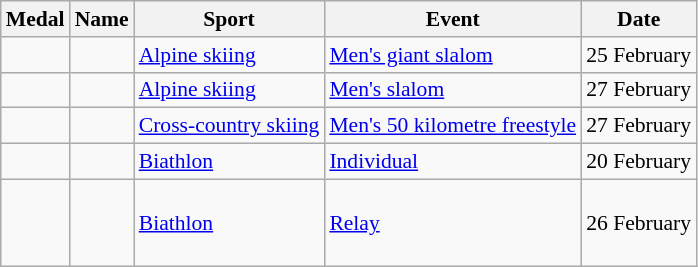<table class="wikitable sortable" style="font-size:90%">
<tr>
<th>Medal</th>
<th>Name</th>
<th>Sport</th>
<th>Event</th>
<th>Date</th>
</tr>
<tr>
<td></td>
<td></td>
<td><a href='#'>Alpine skiing</a></td>
<td><a href='#'>Men's giant slalom</a></td>
<td>25 February</td>
</tr>
<tr>
<td></td>
<td></td>
<td><a href='#'>Alpine skiing</a></td>
<td><a href='#'>Men's slalom</a></td>
<td>27 February</td>
</tr>
<tr>
<td></td>
<td></td>
<td><a href='#'>Cross-country skiing</a></td>
<td><a href='#'>Men's 50 kilometre freestyle</a></td>
<td>27 February</td>
</tr>
<tr>
<td></td>
<td></td>
<td><a href='#'>Biathlon</a></td>
<td><a href='#'>Individual</a></td>
<td>20 February</td>
</tr>
<tr>
<td></td>
<td> <br>  <br>  <br> </td>
<td><a href='#'>Biathlon</a></td>
<td><a href='#'>Relay</a></td>
<td>26 February</td>
</tr>
</table>
